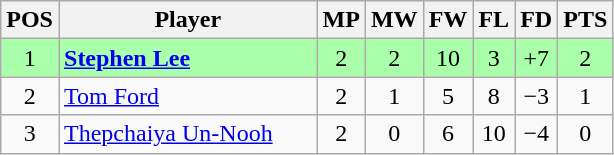<table class="wikitable" style="text-align: center;">
<tr>
<th width=20>POS</th>
<th width=165>Player</th>
<th width=20>MP</th>
<th width=20>MW</th>
<th width=20>FW</th>
<th width=20>FL</th>
<th width=20>FD</th>
<th width=20>PTS</th>
</tr>
<tr style="background:#aaffaa;">
<td>1</td>
<td style="text-align:left;"> <strong><a href='#'>Stephen Lee</a></strong></td>
<td>2</td>
<td>2</td>
<td>10</td>
<td>3</td>
<td>+7</td>
<td>2</td>
</tr>
<tr>
<td>2</td>
<td style="text-align:left;"> <a href='#'>Tom Ford</a></td>
<td>2</td>
<td>1</td>
<td>5</td>
<td>8</td>
<td>−3</td>
<td>1</td>
</tr>
<tr>
<td>3</td>
<td style="text-align:left;"> <a href='#'>Thepchaiya Un-Nooh</a></td>
<td>2</td>
<td>0</td>
<td>6</td>
<td>10</td>
<td>−4</td>
<td>0</td>
</tr>
</table>
